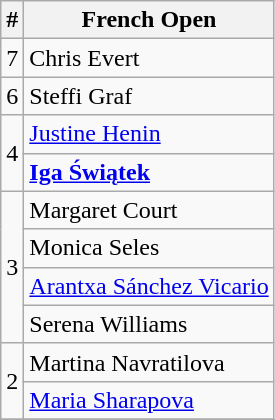<table class="wikitable">
<tr>
<th>#</th>
<th>French Open</th>
</tr>
<tr>
<td>7</td>
<td> Chris Evert</td>
</tr>
<tr>
<td>6</td>
<td> Steffi Graf</td>
</tr>
<tr>
<td rowspan=2>4</td>
<td> <a href='#'>Justine Henin</a></td>
</tr>
<tr>
<td> <strong><a href='#'>Iga Świątek</a></strong></td>
</tr>
<tr>
<td rowspan=4>3</td>
<td> Margaret Court</td>
</tr>
<tr>
<td> Monica Seles</td>
</tr>
<tr>
<td> <a href='#'>Arantxa Sánchez Vicario</a></td>
</tr>
<tr>
<td> Serena Williams</td>
</tr>
<tr>
<td rowspan=2>2</td>
<td> Martina Navratilova</td>
</tr>
<tr>
<td> <a href='#'>Maria Sharapova</a></td>
</tr>
<tr>
</tr>
</table>
